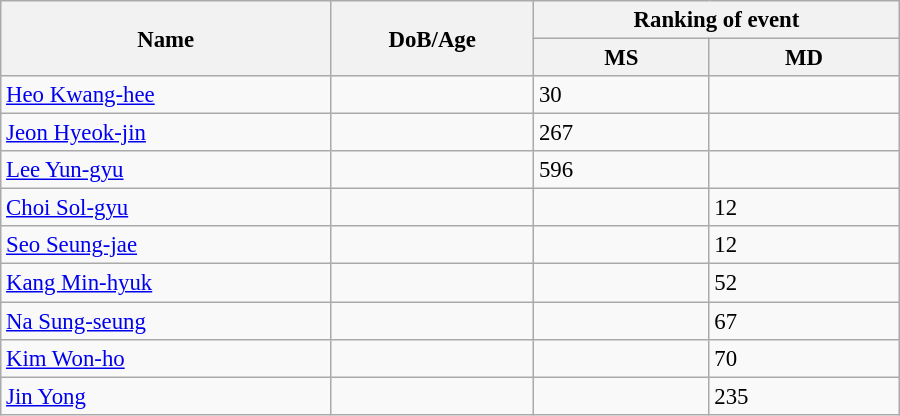<table class="wikitable"  style="width:600px; font-size:95%;">
<tr>
<th align="left" rowspan="2">Name</th>
<th align="left" rowspan="2">DoB/Age</th>
<th align="center" colspan="2">Ranking of event</th>
</tr>
<tr>
<th align="center">MS</th>
<th align="center">MD</th>
</tr>
<tr>
<td align="left"><a href='#'>Heo Kwang-hee</a></td>
<td align="left"></td>
<td>30</td>
<td></td>
</tr>
<tr>
<td align="left"><a href='#'>Jeon Hyeok-jin</a></td>
<td align="left"></td>
<td>267</td>
<td></td>
</tr>
<tr>
<td align="left"><a href='#'>Lee Yun-gyu</a></td>
<td align="left"></td>
<td>596</td>
<td></td>
</tr>
<tr>
<td align="left"><a href='#'>Choi Sol-gyu</a></td>
<td align="left"></td>
<td></td>
<td>12</td>
</tr>
<tr>
<td align="left"><a href='#'>Seo Seung-jae</a></td>
<td align="left"></td>
<td></td>
<td>12</td>
</tr>
<tr>
<td align="left"><a href='#'>Kang Min-hyuk</a></td>
<td align="left"></td>
<td></td>
<td>52</td>
</tr>
<tr>
<td align="left"><a href='#'>Na Sung-seung</a></td>
<td align="left"></td>
<td></td>
<td>67</td>
</tr>
<tr>
<td align="left"><a href='#'>Kim Won-ho</a></td>
<td align="left"></td>
<td></td>
<td>70</td>
</tr>
<tr>
<td align="left"><a href='#'>Jin Yong</a></td>
<td align="left"></td>
<td></td>
<td>235</td>
</tr>
</table>
